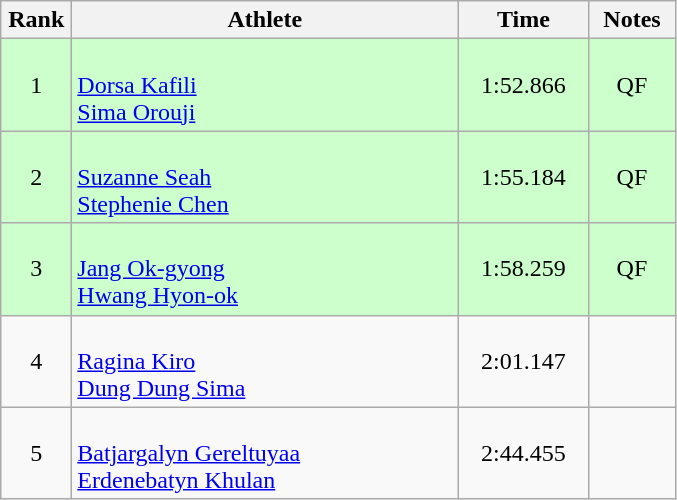<table class=wikitable style="text-align:center">
<tr>
<th width=40>Rank</th>
<th width=250>Athlete</th>
<th width=80>Time</th>
<th width=50>Notes</th>
</tr>
<tr bgcolor="ccffcc">
<td>1</td>
<td align=left><br><a href='#'>Dorsa Kafili</a><br><a href='#'>Sima Orouji</a></td>
<td>1:52.866</td>
<td>QF</td>
</tr>
<tr bgcolor="ccffcc">
<td>2</td>
<td align=left><br><a href='#'>Suzanne Seah</a><br><a href='#'>Stephenie Chen</a></td>
<td>1:55.184</td>
<td>QF</td>
</tr>
<tr bgcolor="ccffcc">
<td>3</td>
<td align=left><br><a href='#'>Jang Ok-gyong</a><br><a href='#'>Hwang Hyon-ok</a></td>
<td>1:58.259</td>
<td>QF</td>
</tr>
<tr>
<td>4</td>
<td align=left><br><a href='#'>Ragina Kiro</a><br><a href='#'>Dung Dung Sima</a></td>
<td>2:01.147</td>
<td></td>
</tr>
<tr>
<td>5</td>
<td align=left><br><a href='#'>Batjargalyn Gereltuyaa</a><br><a href='#'>Erdenebatyn Khulan</a></td>
<td>2:44.455</td>
<td></td>
</tr>
</table>
